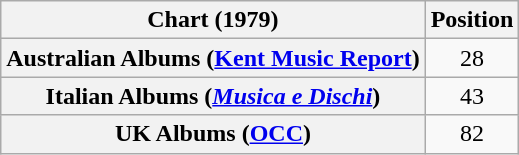<table class="wikitable sortable plainrowheaders">
<tr>
<th scope="col">Chart (1979)</th>
<th scope="col">Position</th>
</tr>
<tr>
<th scope="row">Australian Albums (<a href='#'>Kent Music Report</a>)</th>
<td align="center">28</td>
</tr>
<tr>
<th scope="row">Italian Albums (<em><a href='#'>Musica e Dischi</a></em>)</th>
<td align="center">43</td>
</tr>
<tr>
<th scope="row">UK Albums (<a href='#'>OCC</a>)</th>
<td align="center">82</td>
</tr>
</table>
